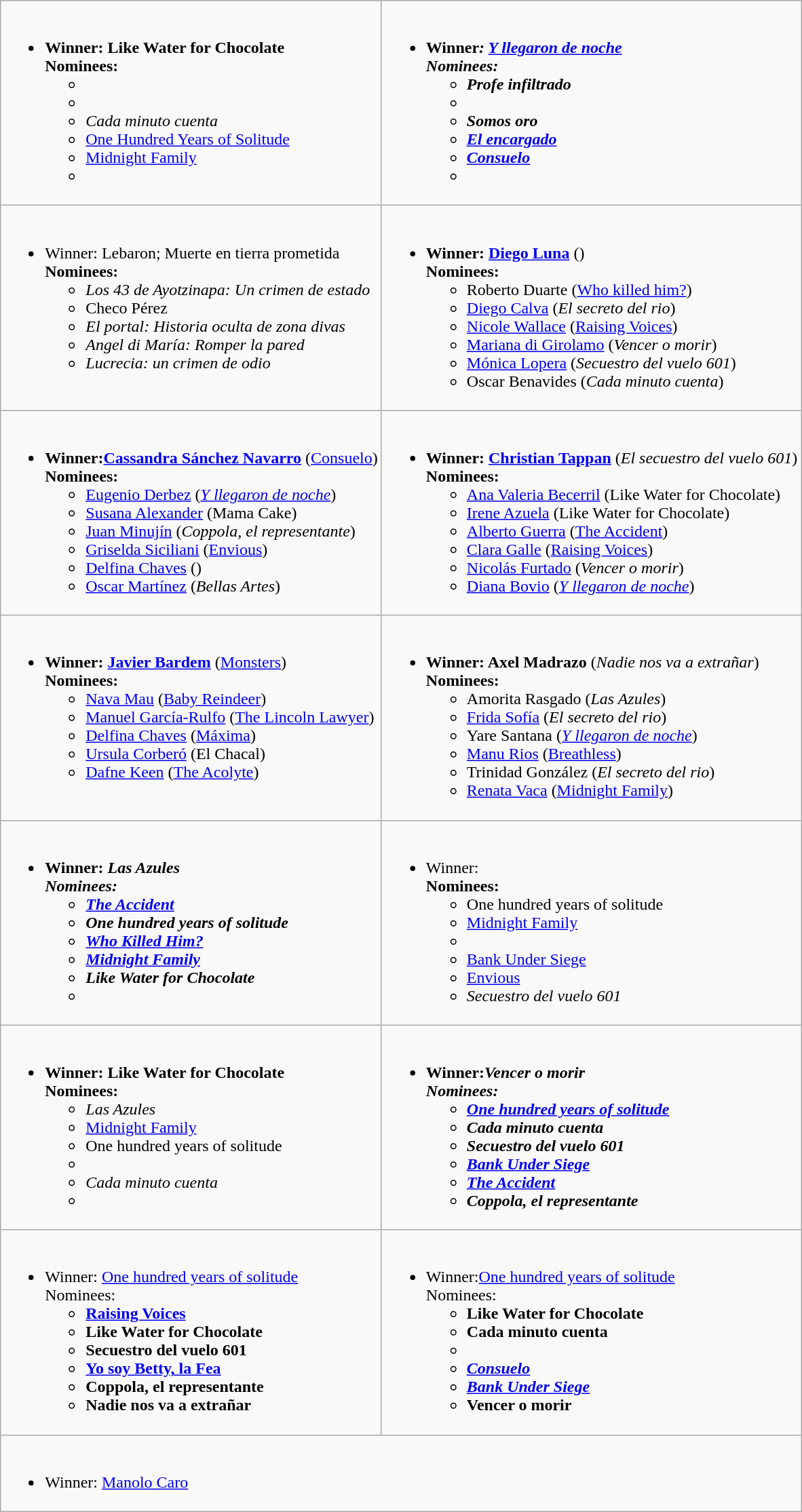<table class="wikitable" style="width=100%">
<tr>
<td valign="top" style="width=50%"><br><ul><li><strong>Winner:</strong> <strong>Like Water for Chocolate</strong><br><strong>Nominees:</strong><ul><li><em></em></li><li><em></em></li><li><em>Cada minuto cuenta</em></li><li><a href='#'>One Hundred Years of Solitude</a></li><li><a href='#'>Midnight Family</a></li><li><em></em></li></ul></li></ul></td>
<td valign="top" style="width=50%"><br><ul><li><strong>Winner<strong><em>:<em> </em><a href='#'></strong>Y llegaron de noche<strong></a><em><br></strong>Nominees:<strong><ul><li></em>Profe infiltrado<em></li><li></em><em></li><li></em>Somos oro<em></li><li></em><a href='#'>El encargado</a><em></li><li><a href='#'>Consuelo</a></li><li></em><em></li></ul></li></ul></td>
</tr>
<tr>
<td valign="top" style="width=50%"><br><ul><li></strong>Winner: </em>Lebaron; Muerte en tierra prometida</em></strong><br><strong>Nominees:</strong><ul><li><em>Los 43 de Ayotzinapa: Un crimen de estado</em></li><li>Checo Pérez</li><li><em>El portal: Historia oculta de zona divas</em></li><li><em>Angel di María: Romper la pared</em></li><li><em>Lucrecia: un crimen de odio</em></li></ul></li></ul></td>
<td valign="top" style="width=50%"><br><ul><li><strong>Winner:</strong> <a href='#'><strong>Diego Luna</strong></a> ()<br><strong>Nominees:</strong><ul><li>Roberto Duarte (<a href='#'>Who killed him?</a>)</li><li><a href='#'>Diego Calva</a> (<em>El secreto del rio</em>)</li><li><a href='#'>Nicole Wallace</a> (<a href='#'>Raising Voices</a>)</li><li><a href='#'>Mariana di Girolamo</a> (<em>Vencer o morir</em>)</li><li><a href='#'>Mónica Lopera</a> (<em>Secuestro del vuelo 601</em>)</li><li>Oscar Benavides (<em>Cada minuto cuenta</em>)</li></ul></li></ul></td>
</tr>
<tr>
<td valign="top" style="width=50%"><br><ul><li><strong>Winner:<a href='#'>Cassandra Sánchez Navarro</a></strong> (<a href='#'>Consuelo</a>)<br><strong>Nominees:</strong><ul><li><a href='#'>Eugenio Derbez</a> (<em><a href='#'>Y llegaron de noche</a></em>)</li><li><a href='#'>Susana Alexander</a> (Mama Cake)</li><li><a href='#'>Juan Minujín</a> (<em>Coppola, el representante</em>)</li><li><a href='#'>Griselda Siciliani</a> (<a href='#'>Envious</a>)</li><li><a href='#'>Delfina Chaves</a> (<em></em>)</li><li><a href='#'>Oscar Martínez</a> (<em>Bellas Artes</em>)</li></ul></li></ul></td>
<td valign="top" style="width=50%"><br><ul><li><strong>Winner: <a href='#'>Christian Tappan</a></strong> (<em>El secuestro del vuelo 601</em>)<br><strong>Nominees:</strong><ul><li><a href='#'>Ana Valeria Becerril</a> (Like Water for Chocolate)</li><li><a href='#'>Irene Azuela</a> (Like Water for Chocolate)</li><li><a href='#'>Alberto Guerra</a> (<a href='#'>The Accident</a>)</li><li><a href='#'>Clara Galle</a> (<a href='#'>Raising Voices</a>)</li><li><a href='#'>Nicolás Furtado</a> (<em>Vencer o morir</em>)</li><li><a href='#'>Diana Bovio</a> (<em><a href='#'>Y llegaron de noche</a></em>)</li></ul></li></ul></td>
</tr>
<tr>
<td valign="top" style="width=50%"><br><ul><li><strong>Winner:</strong> <a href='#'><strong>Javier Bardem</strong></a> (<a href='#'>Monsters</a>)<br><strong>Nominees:</strong><ul><li><a href='#'>Nava Mau</a> (<a href='#'>Baby Reindeer</a>)</li><li><a href='#'>Manuel García-Rulfo</a> (<a href='#'>The Lincoln Lawyer</a>)</li><li><a href='#'>Delfina Chaves</a> (<a href='#'>Máxima</a>)</li><li><a href='#'>Ursula Corberó</a> (El Chacal)</li><li><a href='#'>Dafne Keen</a> (<a href='#'>The Acolyte</a>)</li></ul></li></ul></td>
<td valign="top" style="width=50%"><br><ul><li><strong>Winner: Axel Madrazo</strong> (<em>Nadie nos va a extrañar</em>)<br><strong>Nominees:</strong><ul><li>Amorita Rasgado (<em>Las Azules</em>)</li><li><a href='#'>Frida Sofía</a> (<em>El secreto del rio</em>)</li><li>Yare Santana (<em><a href='#'>Y llegaron de noche</a></em>)</li><li><a href='#'>Manu Rios</a> (<a href='#'>Breathless</a>)</li><li>Trinidad González (<em>El secreto del rio</em>)</li><li><a href='#'>Renata Vaca</a> (<a href='#'>Midnight Family</a>)</li></ul></li></ul></td>
</tr>
<tr>
<td valign="top" style="width=50%"><br><ul><li><strong>Winner: <em>Las Azules<strong><em><br></strong>Nominees:<strong><ul><li><a href='#'>The Accident</a></li><li>One hundred years of solitude</li><li><a href='#'>Who Killed Him?</a></li><li><a href='#'>Midnight Family</a></li><li>Like Water for Chocolate</li><li></em><em></li></ul></li></ul></td>
<td valign="top" style="width=50%"><br><ul><li></strong>Winner: </em></em></strong><br><strong>Nominees:</strong><ul><li>One hundred years of solitude</li><li><a href='#'>Midnight Family</a></li><li><em></em></li><li><a href='#'>Bank Under Siege</a></li><li><a href='#'>Envious</a></li><li><em>Secuestro del vuelo 601</em></li></ul></li></ul></td>
</tr>
<tr>
<td valign="top" style="width=50%"><br><ul><li><strong>Winner: Like Water for Chocolate</strong><br><strong>Nominees:</strong><ul><li><em>Las Azules</em></li><li><a href='#'>Midnight Family</a></li><li>One hundred years of solitude</li><li><em></em></li><li><em>Cada minuto cuenta</em></li><li><em></em></li></ul></li></ul></td>
<td valign="top" style="width=50%"><br><ul><li><strong>Winner:<em>Vencer o morir<strong><em><br></strong>Nominees:<strong><ul><li><a href='#'>One hundred years of solitude</a></li><li></em>Cada minuto cuenta<em></li><li></em>Secuestro del vuelo 601<em></li><li><a href='#'>Bank Under Siege</a></li><li><a href='#'>The Accident</a></li><li></em>Coppola, el representante<em></li></ul></li></ul></td>
</tr>
<tr>
<td valign="top" style="width=50%"><br><ul><li></strong>Winner: <a href='#'>One hundred years of solitude</a><strong><br></strong>Nominees:<strong><ul><li><a href='#'>Raising Voices</a></li><li>Like Water for Chocolate</li><li></em>Secuestro del vuelo 601<em></li><li><a href='#'></em>Yo soy Betty, la Fea<em></a></li><li></em>Coppola, el representante<em></li><li></em>Nadie nos va a extrañar<em></li></ul></li></ul></td>
<td valign="top" style="width=50%"><br><ul><li></strong>Winner:<a href='#'>One hundred years of solitude</a><strong><br></strong>Nominees:<strong><ul><li>Like Water for Chocolate</li><li></em>Cada minuto cuenta<em></li><li></li><li><a href='#'>Consuelo</a></li><li><a href='#'>Bank Under Siege</a></li><li></em>Vencer o morir<em></li></ul></li></ul></td>
</tr>
<tr>
<td colspan="2" valign="top"><br><ul><li></strong>Winner: <a href='#'>Manolo Caro</a><strong></li></ul></td>
</tr>
</table>
